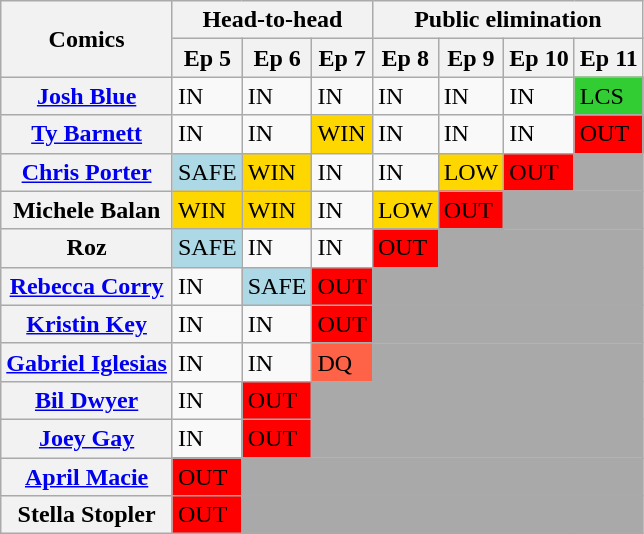<table class="wikitable">
<tr>
<th rowspan ="2">Comics</th>
<th colspan=3>Head-to-head</th>
<th colspan=4>Public elimination</th>
</tr>
<tr>
<th>Ep 5</th>
<th>Ep 6</th>
<th>Ep 7</th>
<th>Ep 8</th>
<th>Ep 9</th>
<th>Ep 10</th>
<th>Ep 11</th>
</tr>
<tr>
<th><strong><a href='#'>Josh Blue</a></strong></th>
<td>IN</td>
<td>IN</td>
<td>IN</td>
<td>IN</td>
<td>IN</td>
<td>IN</td>
<td style="background:limegreen;">LCS</td>
</tr>
<tr>
<th><strong><a href='#'>Ty Barnett</a></strong></th>
<td>IN</td>
<td>IN</td>
<td style="background:gold;">WIN</td>
<td>IN</td>
<td>IN</td>
<td>IN</td>
<td style="background:red;">OUT</td>
</tr>
<tr>
<th><strong><a href='#'>Chris Porter</a></strong></th>
<td style="background:lightblue;">SAFE</td>
<td style="background:gold;">WIN</td>
<td>IN</td>
<td>IN</td>
<td style="background:gold;">LOW</td>
<td style="background:red;">OUT</td>
<td style="background:darkgray;"></td>
</tr>
<tr>
<th><strong>Michele Balan</strong></th>
<td style="background:gold;">WIN</td>
<td style="background:gold;">WIN</td>
<td>IN</td>
<td style="background:gold;">LOW</td>
<td style="background:red;">OUT</td>
<td colspan=2 style="background:darkgray;"></td>
</tr>
<tr>
<th><strong>Roz</strong></th>
<td style="background:lightblue;">SAFE</td>
<td>IN</td>
<td>IN</td>
<td style="background:red;">OUT</td>
<td colspan=3 style="background:darkgray;"></td>
</tr>
<tr>
<th><strong><a href='#'>Rebecca Corry</a></strong></th>
<td>IN</td>
<td style="background:lightblue;">SAFE</td>
<td style="background:red;">OUT</td>
<td colspan=4 style="background:darkgray;"></td>
</tr>
<tr>
<th><strong><a href='#'>Kristin Key</a></strong></th>
<td>IN</td>
<td>IN</td>
<td style="background:red;">OUT</td>
<td colspan=4 style="background:darkgray;"></td>
</tr>
<tr>
<th><strong><a href='#'>Gabriel Iglesias</a></strong></th>
<td>IN</td>
<td>IN</td>
<td style="background:tomato;">DQ</td>
<td colspan=4 style="background:darkgray;"></td>
</tr>
<tr>
<th><strong><a href='#'>Bil Dwyer</a></strong></th>
<td>IN</td>
<td style="background:red;">OUT</td>
<td colspan=5 style="background:darkgray;"></td>
</tr>
<tr>
<th><strong><a href='#'>Joey Gay</a></strong></th>
<td>IN</td>
<td style="background:red;">OUT</td>
<td colspan=5 style="background:darkgray;"></td>
</tr>
<tr>
<th><strong><a href='#'>April Macie</a></strong></th>
<td style="background:red;">OUT</td>
<td colspan=6 style="background:darkgray;"></td>
</tr>
<tr>
<th><strong>Stella Stopler</strong></th>
<td style="background:red;">OUT</td>
<td colspan=6 style="background:darkgray;"></td>
</tr>
</table>
